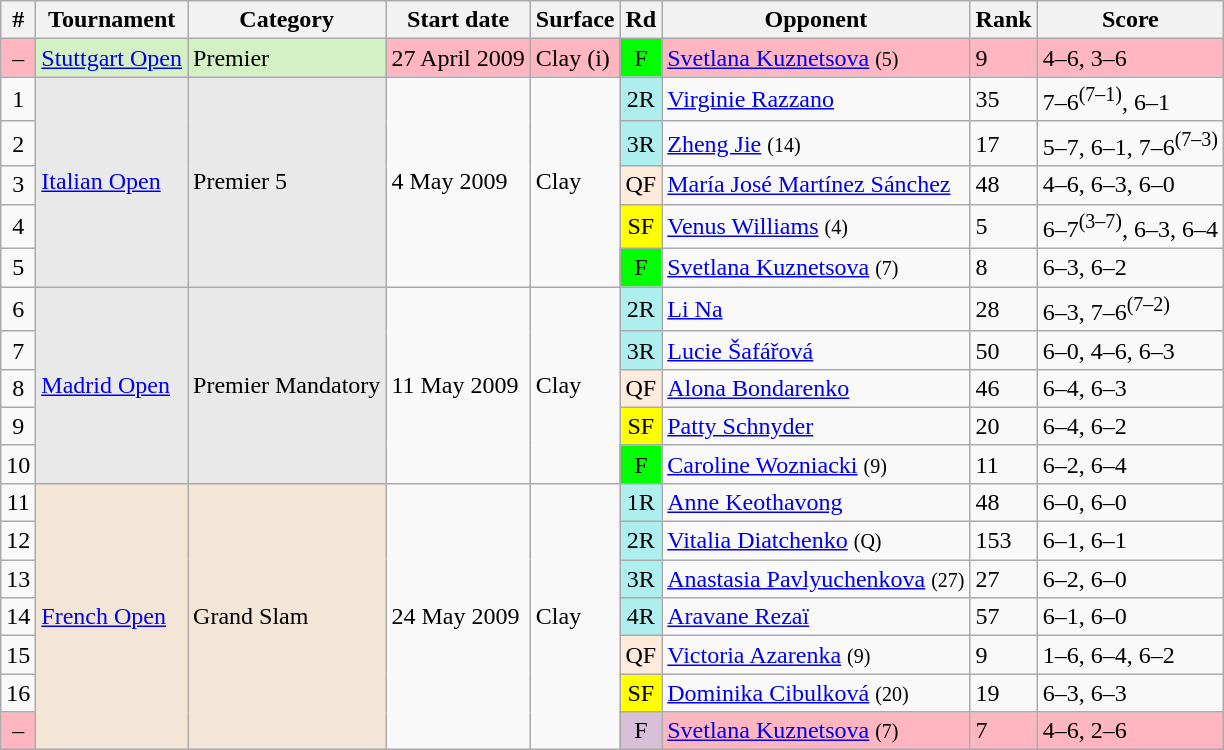<table class="wikitable sortable">
<tr>
<th scope="col">#</th>
<th scope="col">Tournament</th>
<th scope="col">Category</th>
<th scope="col">Start date</th>
<th scope="col">Surface</th>
<th scope="col">Rd</th>
<th scope="col">Opponent</th>
<th scope="col">Rank</th>
<th scope="col" class="unsortable">Score</th>
</tr>
<tr style="background:lightpink">
<td style="text-align:center">–</td>
<td style="background:#d4f1c5;"><a href='#'>Stuttgart Open</a></td>
<td style="background:#d4f1c5;">Premier</td>
<td>27 April 2009</td>
<td>Clay (i)</td>
<td style="text-align:center; background:lime;">F</td>
<td> <a href='#'>Svetlana Kuznetsova</a> <small>(5)</small></td>
<td style="text-align:left">9</td>
<td>4–6, 3–6</td>
</tr>
<tr>
<td style="text-align:center">1</td>
<td style="background:#E9E9E9;" rowspan="5"><a href='#'>Italian Open</a></td>
<td style="background:#E9E9E9;" rowspan="5">Premier 5</td>
<td rowspan="5">4 May 2009</td>
<td rowspan="5">Clay</td>
<td style="text-align:center; background:#afeeee;">2R</td>
<td> <a href='#'>Virginie Razzano</a></td>
<td style="text-align:left">35</td>
<td>7–6<sup>(7–1)</sup>, 6–1</td>
</tr>
<tr>
<td style="text-align:center">2</td>
<td style="text-align:center; background:#afeeee;">3R</td>
<td> <a href='#'>Zheng Jie</a> <small>(14)</small></td>
<td style="text-align:left">17</td>
<td>5–7, 6–1, 7–6<sup>(7–3)</sup></td>
</tr>
<tr>
<td style="text-align:center">3</td>
<td style="text-align:center; background:#ffebdc;">QF</td>
<td> <a href='#'>María José Martínez Sánchez</a></td>
<td style="text-align:left">48</td>
<td>4–6, 6–3, 6–0</td>
</tr>
<tr>
<td style="text-align:center">4</td>
<td style="text-align:center; background:yellow;">SF</td>
<td> <a href='#'>Venus Williams</a> <small>(4)</small></td>
<td style="text-align:left">5</td>
<td>6–7<sup>(3–7)</sup>, 6–3, 6–4</td>
</tr>
<tr>
<td style="text-align:center">5</td>
<td style="text-align:center; background:lime;">F</td>
<td> <a href='#'>Svetlana Kuznetsova</a> <small>(7)</small></td>
<td style="text-align:left">8</td>
<td>6–3, 6–2</td>
</tr>
<tr>
<td style="text-align:center">6</td>
<td style="background:#e9e9e9;" rowspan="5"><a href='#'>Madrid Open</a></td>
<td style="background:#e9e9e9;" rowspan="5">Premier Mandatory</td>
<td rowspan="5">11 May 2009</td>
<td rowspan="5">Clay</td>
<td style="text-align:center; background:#afeeee;">2R</td>
<td> <a href='#'>Li Na</a></td>
<td style="text-align:left">28</td>
<td>6–3, 7–6<sup>(7–2)</sup></td>
</tr>
<tr>
<td style="text-align:center">7</td>
<td style="text-align:center; background:#afeeee;">3R</td>
<td> <a href='#'>Lucie Šafářová</a></td>
<td style="text-align:left">50</td>
<td>6–0, 4–6, 6–3</td>
</tr>
<tr>
<td style="text-align:center">8</td>
<td style="text-align:center; background:#ffebdc;">QF</td>
<td> <a href='#'>Alona Bondarenko</a></td>
<td style="text-align:left">46</td>
<td>6–4, 6–3</td>
</tr>
<tr>
<td style="text-align:center">9</td>
<td style="text-align:center; background:yellow;">SF</td>
<td> <a href='#'>Patty Schnyder</a></td>
<td style="text-align:left">20</td>
<td>6–4, 6–2</td>
</tr>
<tr>
<td style="text-align:center">10</td>
<td style="text-align:center; background:lime;">F</td>
<td> <a href='#'>Caroline Wozniacki</a> <small>(9)</small></td>
<td style="text-align:left">11</td>
<td>6–2, 6–4</td>
</tr>
<tr>
<td style="text-align:center">11</td>
<td style="background:#f3e6d7;" rowspan="7"><a href='#'>French Open</a></td>
<td style="background:#f3e6d7;" rowspan="7">Grand Slam</td>
<td rowspan="7">24 May 2009</td>
<td rowspan="7">Clay</td>
<td style="text-align:center; background:#afeeee;">1R</td>
<td> <a href='#'>Anne Keothavong</a></td>
<td style="text-align:left">48</td>
<td>6–0, 6–0</td>
</tr>
<tr>
<td style="text-align:center">12</td>
<td style="text-align:center; background:#afeeee;">2R</td>
<td> <a href='#'>Vitalia Diatchenko</a> <small>(Q)</small></td>
<td style="text-align:left">153</td>
<td>6–1, 6–1</td>
</tr>
<tr>
<td style="text-align:center">13</td>
<td style="text-align:center; background:#afeeee;">3R</td>
<td> <a href='#'>Anastasia Pavlyuchenkova</a> <small>(27)</small></td>
<td style="text-align:left">27</td>
<td>6–2, 6–0</td>
</tr>
<tr>
<td style="text-align:center">14</td>
<td style="text-align:center; background:#afeeee;">4R</td>
<td> <a href='#'>Aravane Rezaï</a></td>
<td style="text-align:left">57</td>
<td>6–1, 6–0</td>
</tr>
<tr>
<td style="text-align:center">15</td>
<td style="text-align:center; background:#ffebdc;">QF</td>
<td> <a href='#'>Victoria Azarenka</a> <small>(9)</small></td>
<td style="text-align:left">9</td>
<td>1–6, 6–4, 6–2</td>
</tr>
<tr>
<td style="text-align:center">16</td>
<td style="text-align:center; background:yellow;">SF</td>
<td> <a href='#'>Dominika Cibulková</a> <small>(20)</small></td>
<td style="text-align:left">19</td>
<td>6–3, 6–3</td>
</tr>
<tr bgcolor=lightpink>
<td style="text-align:center">–</td>
<td style="text-align:center; background:thistle;">F</td>
<td> <a href='#'>Svetlana Kuznetsova</a> <small>(7)</small></td>
<td style="text-align:left">7</td>
<td>4–6, 2–6</td>
</tr>
</table>
